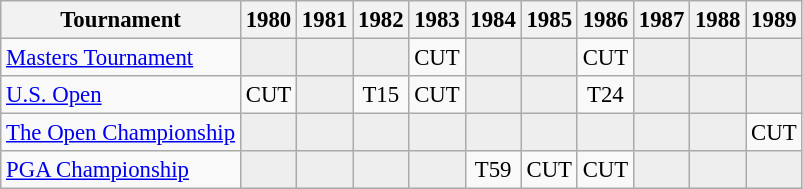<table class="wikitable" style="font-size:95%;text-align:center;">
<tr>
<th>Tournament</th>
<th>1980</th>
<th>1981</th>
<th>1982</th>
<th>1983</th>
<th>1984</th>
<th>1985</th>
<th>1986</th>
<th>1987</th>
<th>1988</th>
<th>1989</th>
</tr>
<tr>
<td align=left><a href='#'>Masters Tournament</a></td>
<td style="background:#eeeeee;"></td>
<td style="background:#eeeeee;"></td>
<td style="background:#eeeeee;"></td>
<td>CUT</td>
<td style="background:#eeeeee;"></td>
<td style="background:#eeeeee;"></td>
<td>CUT</td>
<td style="background:#eeeeee;"></td>
<td style="background:#eeeeee;"></td>
<td style="background:#eeeeee;"></td>
</tr>
<tr>
<td align=left><a href='#'>U.S. Open</a></td>
<td>CUT</td>
<td style="background:#eeeeee;"></td>
<td>T15</td>
<td>CUT</td>
<td style="background:#eeeeee;"></td>
<td style="background:#eeeeee;"></td>
<td>T24</td>
<td style="background:#eeeeee;"></td>
<td style="background:#eeeeee;"></td>
<td style="background:#eeeeee;"></td>
</tr>
<tr>
<td align=left><a href='#'>The Open Championship</a></td>
<td style="background:#eeeeee;"></td>
<td style="background:#eeeeee;"></td>
<td style="background:#eeeeee;"></td>
<td style="background:#eeeeee;"></td>
<td style="background:#eeeeee;"></td>
<td style="background:#eeeeee;"></td>
<td style="background:#eeeeee;"></td>
<td style="background:#eeeeee;"></td>
<td style="background:#eeeeee;"></td>
<td>CUT</td>
</tr>
<tr>
<td align=left><a href='#'>PGA Championship</a></td>
<td style="background:#eeeeee;"></td>
<td style="background:#eeeeee;"></td>
<td style="background:#eeeeee;"></td>
<td style="background:#eeeeee;"></td>
<td>T59</td>
<td>CUT</td>
<td>CUT</td>
<td style="background:#eeeeee;"></td>
<td style="background:#eeeeee;"></td>
<td style="background:#eeeeee;"></td>
</tr>
</table>
